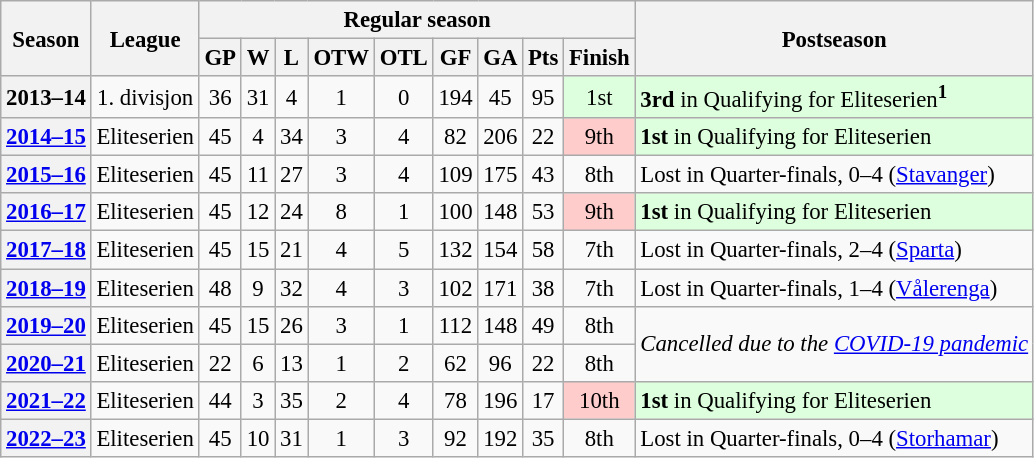<table class="wikitable" style="text-align: center; font-size: 95%">
<tr>
<th rowspan="2">Season</th>
<th rowspan="2">League</th>
<th colspan="9">Regular season</th>
<th rowspan="2">Postseason</th>
</tr>
<tr>
<th>GP</th>
<th>W</th>
<th>L</th>
<th>OTW</th>
<th>OTL</th>
<th>GF</th>
<th>GA</th>
<th>Pts</th>
<th>Finish</th>
</tr>
<tr>
<th>2013–14</th>
<td>1. divisjon</td>
<td>36</td>
<td>31</td>
<td>4</td>
<td>1</td>
<td>0</td>
<td>194</td>
<td>45</td>
<td>95</td>
<td bgcolor="#DDFFDD">1st</td>
<td align="left" bgcolor="#DDFFDD"><strong>3rd</strong> in Qualifying for Eliteserien<sup><strong>1</strong></sup></td>
</tr>
<tr>
<th><a href='#'>2014–15</a></th>
<td>Eliteserien</td>
<td>45</td>
<td>4</td>
<td>34</td>
<td>3</td>
<td>4</td>
<td>82</td>
<td>206</td>
<td>22</td>
<td bgcolor="#FFCCCC">9th</td>
<td align="left" bgcolor="#ddffdd"><strong>1st</strong> in Qualifying for Eliteserien</td>
</tr>
<tr>
<th><a href='#'>2015–16</a></th>
<td>Eliteserien</td>
<td>45</td>
<td>11</td>
<td>27</td>
<td>3</td>
<td>4</td>
<td>109</td>
<td>175</td>
<td>43</td>
<td>8th</td>
<td align="left">Lost in Quarter-finals, 0–4 (<a href='#'>Stavanger</a>)</td>
</tr>
<tr>
<th><a href='#'>2016–17</a></th>
<td>Eliteserien</td>
<td>45</td>
<td>12</td>
<td>24</td>
<td>8</td>
<td>1</td>
<td>100</td>
<td>148</td>
<td>53</td>
<td bgcolor="#FFCCCC">9th</td>
<td align="left" bgcolor="#ddffdd"><strong>1st</strong> in Qualifying for Eliteserien</td>
</tr>
<tr>
<th><a href='#'>2017–18</a></th>
<td>Eliteserien</td>
<td>45</td>
<td>15</td>
<td>21</td>
<td>4</td>
<td>5</td>
<td>132</td>
<td>154</td>
<td>58</td>
<td>7th</td>
<td align="left">Lost in Quarter-finals, 2–4 (<a href='#'>Sparta</a>)</td>
</tr>
<tr>
<th><a href='#'>2018–19</a></th>
<td>Eliteserien</td>
<td>48</td>
<td>9</td>
<td>32</td>
<td>4</td>
<td>3</td>
<td>102</td>
<td>171</td>
<td>38</td>
<td>7th</td>
<td align="left">Lost in Quarter-finals, 1–4 (<a href='#'>Vålerenga</a>)</td>
</tr>
<tr>
<th><a href='#'>2019–20</a></th>
<td>Eliteserien</td>
<td>45</td>
<td>15</td>
<td>26</td>
<td>3</td>
<td>1</td>
<td>112</td>
<td>148</td>
<td>49</td>
<td>8th</td>
<td align="left" rowspan="2"><em>Cancelled due to the <a href='#'>COVID-19 pandemic</a></em></td>
</tr>
<tr>
<th><a href='#'>2020–21</a></th>
<td>Eliteserien</td>
<td>22</td>
<td>6</td>
<td>13</td>
<td>1</td>
<td>2</td>
<td>62</td>
<td>96</td>
<td>22</td>
<td>8th</td>
</tr>
<tr>
<th><a href='#'>2021–22</a></th>
<td>Eliteserien</td>
<td>44</td>
<td>3</td>
<td>35</td>
<td>2</td>
<td>4</td>
<td>78</td>
<td>196</td>
<td>17</td>
<td bgcolor="#FFCCCC">10th</td>
<td align="left" bgcolor="#ddffdd"><strong>1st</strong> in Qualifying for Eliteserien</td>
</tr>
<tr>
<th><a href='#'>2022–23</a></th>
<td>Eliteserien</td>
<td>45</td>
<td>10</td>
<td>31</td>
<td>1</td>
<td>3</td>
<td>92</td>
<td>192</td>
<td>35</td>
<td>8th</td>
<td align="left">Lost in Quarter-finals, 0–4 (<a href='#'>Storhamar</a>)</td>
</tr>
</table>
